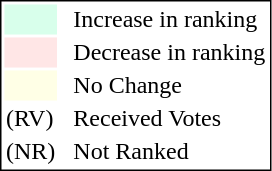<table style="border:1px solid black;">
<tr>
<td style="background:#D8FFEB; width:20px;"></td>
<td> </td>
<td>Increase in ranking</td>
</tr>
<tr>
<td style="background:#FFE6E6; width:20px;"></td>
<td> </td>
<td>Decrease in ranking</td>
</tr>
<tr>
<td style="background:#FFFFE6; width:20px;"></td>
<td> </td>
<td>No Change</td>
</tr>
<tr>
<td>(RV)</td>
<td> </td>
<td>Received Votes</td>
</tr>
<tr>
<td>(NR)</td>
<td> </td>
<td>Not Ranked</td>
</tr>
</table>
